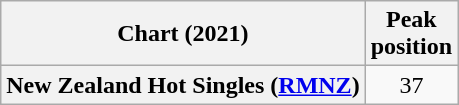<table class="wikitable sortable plainrowheaders" style="text-align:center">
<tr>
<th scope="col">Chart (2021)</th>
<th scope="col">Peak<br>position</th>
</tr>
<tr>
<th scope="row">New Zealand Hot Singles (<a href='#'>RMNZ</a>)</th>
<td>37</td>
</tr>
</table>
